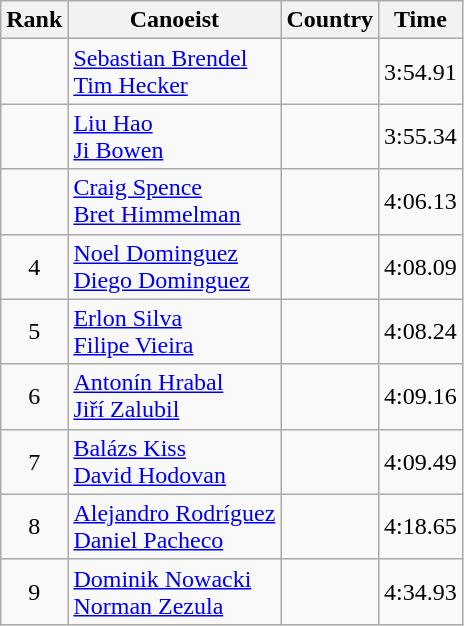<table class="wikitable" style="text-align:center">
<tr>
<th>Rank</th>
<th>Canoeist</th>
<th>Country</th>
<th>Time</th>
</tr>
<tr>
<td></td>
<td align="left"><a href='#'>Sebastian Brendel</a><br><a href='#'>Tim Hecker</a></td>
<td align="left"></td>
<td>3:54.91</td>
</tr>
<tr>
<td></td>
<td align="left"><a href='#'>Liu Hao</a><br><a href='#'>Ji Bowen</a></td>
<td align="left"></td>
<td>3:55.34</td>
</tr>
<tr>
<td></td>
<td align="left"><a href='#'>Craig Spence</a><br><a href='#'>Bret Himmelman</a></td>
<td align="left"></td>
<td>4:06.13</td>
</tr>
<tr>
<td>4</td>
<td align="left"><a href='#'>Noel Dominguez</a><br><a href='#'>Diego Dominguez</a></td>
<td align="left"></td>
<td>4:08.09</td>
</tr>
<tr>
<td>5</td>
<td align="left"><a href='#'>Erlon Silva</a><br><a href='#'>Filipe Vieira</a></td>
<td align="left"></td>
<td>4:08.24</td>
</tr>
<tr>
<td>6</td>
<td align="left"><a href='#'>Antonín Hrabal</a><br><a href='#'>Jiří Zalubil</a></td>
<td align="left"></td>
<td>4:09.16</td>
</tr>
<tr>
<td>7</td>
<td align="left"><a href='#'>Balázs Kiss</a><br><a href='#'>David Hodovan</a></td>
<td align="left"></td>
<td>4:09.49</td>
</tr>
<tr>
<td>8</td>
<td align="left"><a href='#'>Alejandro Rodríguez</a><br><a href='#'>Daniel Pacheco</a></td>
<td align="left"></td>
<td>4:18.65</td>
</tr>
<tr>
<td>9</td>
<td align="left"><a href='#'>Dominik Nowacki</a><br><a href='#'>Norman Zezula</a></td>
<td align="left"></td>
<td>4:34.93</td>
</tr>
</table>
